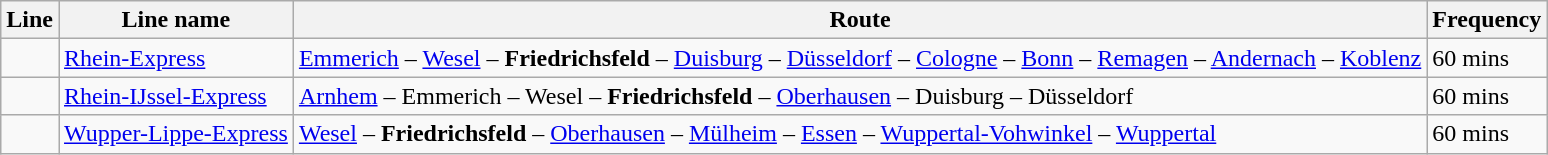<table class="wikitable">
<tr>
<th>Line</th>
<th>Line name</th>
<th>Route</th>
<th>Frequency</th>
</tr>
<tr>
<td></td>
<td><a href='#'>Rhein-Express</a></td>
<td><a href='#'>Emmerich</a> – <a href='#'>Wesel</a> – <strong>Friedrichsfeld</strong> – <a href='#'>Duisburg</a> – <a href='#'>Düsseldorf</a> – <a href='#'>Cologne</a> – <a href='#'>Bonn</a> – <a href='#'>Remagen</a> – <a href='#'>Andernach</a> – <a href='#'>Koblenz</a></td>
<td>60 mins</td>
</tr>
<tr>
<td></td>
<td><a href='#'>Rhein-IJssel-Express</a></td>
<td><a href='#'>Arnhem</a> – Emmerich – Wesel – <strong>Friedrichsfeld</strong> – <a href='#'>Oberhausen</a> – Duisburg – Düsseldorf</td>
<td>60 mins</td>
</tr>
<tr>
<td></td>
<td><a href='#'>Wupper-Lippe-Express</a></td>
<td><a href='#'>Wesel</a> – <strong>Friedrichsfeld</strong> – <a href='#'>Oberhausen</a> – <a href='#'>Mülheim</a> – <a href='#'>Essen</a> – <a href='#'>Wuppertal-Vohwinkel</a> – <a href='#'>Wuppertal</a></td>
<td>60 mins</td>
</tr>
</table>
